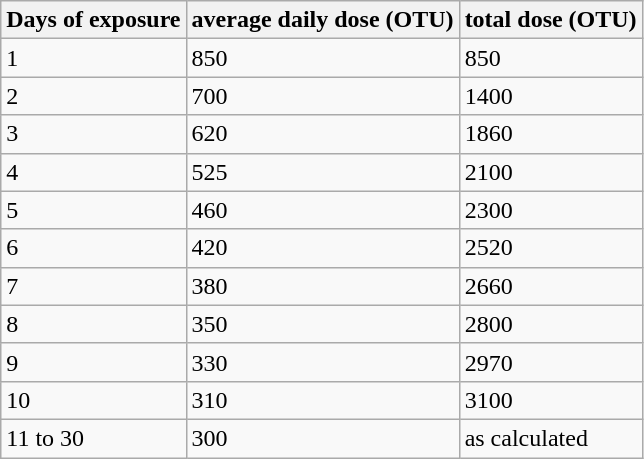<table class="wikitable">
<tr>
<th>Days of exposure</th>
<th>average daily dose (OTU)</th>
<th>total dose (OTU)</th>
</tr>
<tr>
<td>1</td>
<td>850</td>
<td>850</td>
</tr>
<tr>
<td>2</td>
<td>700</td>
<td>1400</td>
</tr>
<tr>
<td>3</td>
<td>620</td>
<td>1860</td>
</tr>
<tr>
<td>4</td>
<td>525</td>
<td>2100</td>
</tr>
<tr>
<td>5</td>
<td>460</td>
<td>2300</td>
</tr>
<tr>
<td>6</td>
<td>420</td>
<td>2520</td>
</tr>
<tr>
<td>7</td>
<td>380</td>
<td>2660</td>
</tr>
<tr>
<td>8</td>
<td>350</td>
<td>2800</td>
</tr>
<tr>
<td>9</td>
<td>330</td>
<td>2970</td>
</tr>
<tr>
<td>10</td>
<td>310</td>
<td>3100</td>
</tr>
<tr>
<td>11 to 30</td>
<td>300</td>
<td>as calculated</td>
</tr>
</table>
